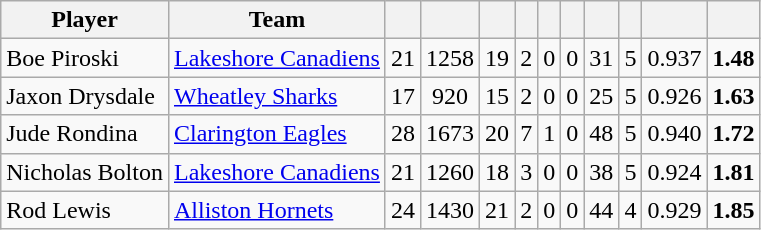<table class="wikitable" style="text-align:center">
<tr>
<th width:25%;">Player</th>
<th width:25%;">Team</th>
<th width:5%;"></th>
<th width:5%;"></th>
<th width:5%;"></th>
<th width:5%;"></th>
<th width:5%;"></th>
<th width:5%;"></th>
<th width:5%;"></th>
<th width:5%;"></th>
<th width:5%;"></th>
<th width:5%;"></th>
</tr>
<tr>
<td align=left>Boe Piroski</td>
<td align=left><a href='#'>Lakeshore Canadiens</a></td>
<td>21</td>
<td>1258</td>
<td>19</td>
<td>2</td>
<td>0</td>
<td>0</td>
<td>31</td>
<td>5</td>
<td>0.937</td>
<td><strong>1.48</strong></td>
</tr>
<tr>
<td align=left>Jaxon Drysdale</td>
<td align=left><a href='#'>Wheatley Sharks</a></td>
<td>17</td>
<td>920</td>
<td>15</td>
<td>2</td>
<td>0</td>
<td>0</td>
<td>25</td>
<td>5</td>
<td>0.926</td>
<td><strong>1.63</strong></td>
</tr>
<tr>
<td align=left>Jude Rondina</td>
<td align=left><a href='#'>Clarington Eagles</a></td>
<td>28</td>
<td>1673</td>
<td>20</td>
<td>7</td>
<td>1</td>
<td>0</td>
<td>48</td>
<td>5</td>
<td>0.940</td>
<td><strong>1.72</strong></td>
</tr>
<tr>
<td align=left>Nicholas Bolton</td>
<td align=left><a href='#'>Lakeshore Canadiens</a></td>
<td>21</td>
<td>1260</td>
<td>18</td>
<td>3</td>
<td>0</td>
<td>0</td>
<td>38</td>
<td>5</td>
<td>0.924</td>
<td><strong>1.81</strong></td>
</tr>
<tr>
<td align=left>Rod Lewis</td>
<td align=left><a href='#'>Alliston Hornets</a></td>
<td>24</td>
<td>1430</td>
<td>21</td>
<td>2</td>
<td>0</td>
<td>0</td>
<td>44</td>
<td>4</td>
<td>0.929</td>
<td><strong>1.85</strong></td>
</tr>
</table>
